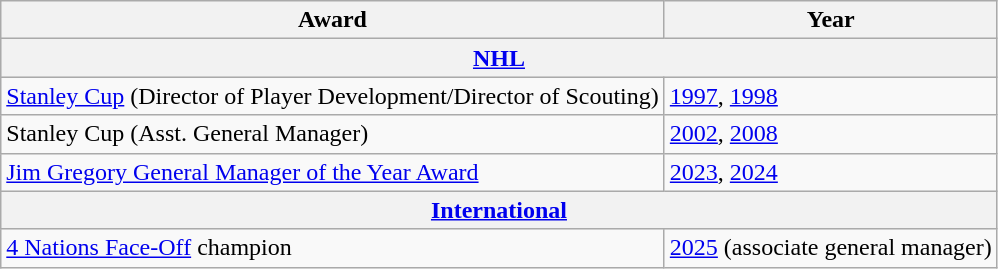<table class="wikitable">
<tr>
<th>Award</th>
<th>Year</th>
</tr>
<tr ALIGN="center" bgcolor="#e0e0e0">
<th colspan="4"><a href='#'>NHL</a></th>
</tr>
<tr>
<td><a href='#'>Stanley Cup</a> (Director of Player Development/Director of Scouting)</td>
<td><a href='#'>1997</a>, <a href='#'>1998</a></td>
</tr>
<tr>
<td>Stanley Cup (Asst. General Manager)</td>
<td><a href='#'>2002</a>, <a href='#'>2008</a></td>
</tr>
<tr>
<td><a href='#'>Jim Gregory General Manager of the Year Award</a></td>
<td><a href='#'>2023</a>, <a href='#'>2024</a></td>
</tr>
<tr>
<th colspan="2"><a href='#'>International</a></th>
</tr>
<tr>
<td><a href='#'>4 Nations Face-Off</a> champion</td>
<td><a href='#'>2025</a> (associate general manager)</td>
</tr>
</table>
